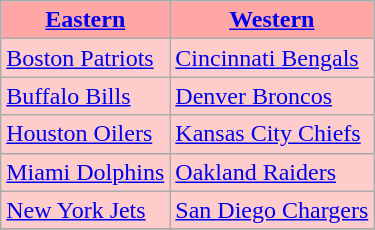<table class="wikitable">
<tr>
<th style="background-color: #FFA7A7;"><strong><a href='#'>Eastern</a></strong></th>
<th style="background-color: #FFA7A7;"><strong><a href='#'>Western</a></strong></th>
</tr>
<tr>
<td style="background-color: #FFCCCC;"><a href='#'>Boston Patriots</a></td>
<td style="background-color: #FFCCCC;"><a href='#'>Cincinnati Bengals</a></td>
</tr>
<tr>
<td style="background-color: #FFCCCC;"><a href='#'>Buffalo Bills</a></td>
<td style="background-color: #FFCCCC;"><a href='#'>Denver Broncos</a></td>
</tr>
<tr>
<td style="background-color: #FFCCCC;"><a href='#'>Houston Oilers</a></td>
<td style="background-color: #FFCCCC;"><a href='#'>Kansas City Chiefs</a></td>
</tr>
<tr>
<td style="background-color: #FFCCCC;"><a href='#'>Miami Dolphins</a></td>
<td style="background-color: #FFCCCC;"><a href='#'>Oakland Raiders</a></td>
</tr>
<tr>
<td style="background-color: #FFCCCC;"><a href='#'>New York Jets</a></td>
<td style="background-color: #FFCCCC;"><a href='#'>San Diego Chargers</a></td>
</tr>
<tr>
</tr>
</table>
